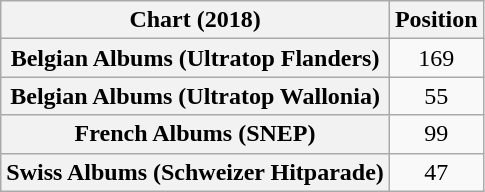<table class="wikitable sortable plainrowheaders" style="text-align:center">
<tr>
<th scope="col">Chart (2018)</th>
<th scope="col">Position</th>
</tr>
<tr>
<th scope="row">Belgian Albums (Ultratop Flanders)</th>
<td>169</td>
</tr>
<tr>
<th scope="row">Belgian Albums (Ultratop Wallonia)</th>
<td>55</td>
</tr>
<tr>
<th scope="row">French Albums (SNEP)</th>
<td>99</td>
</tr>
<tr>
<th scope="row">Swiss Albums (Schweizer Hitparade)</th>
<td>47</td>
</tr>
</table>
